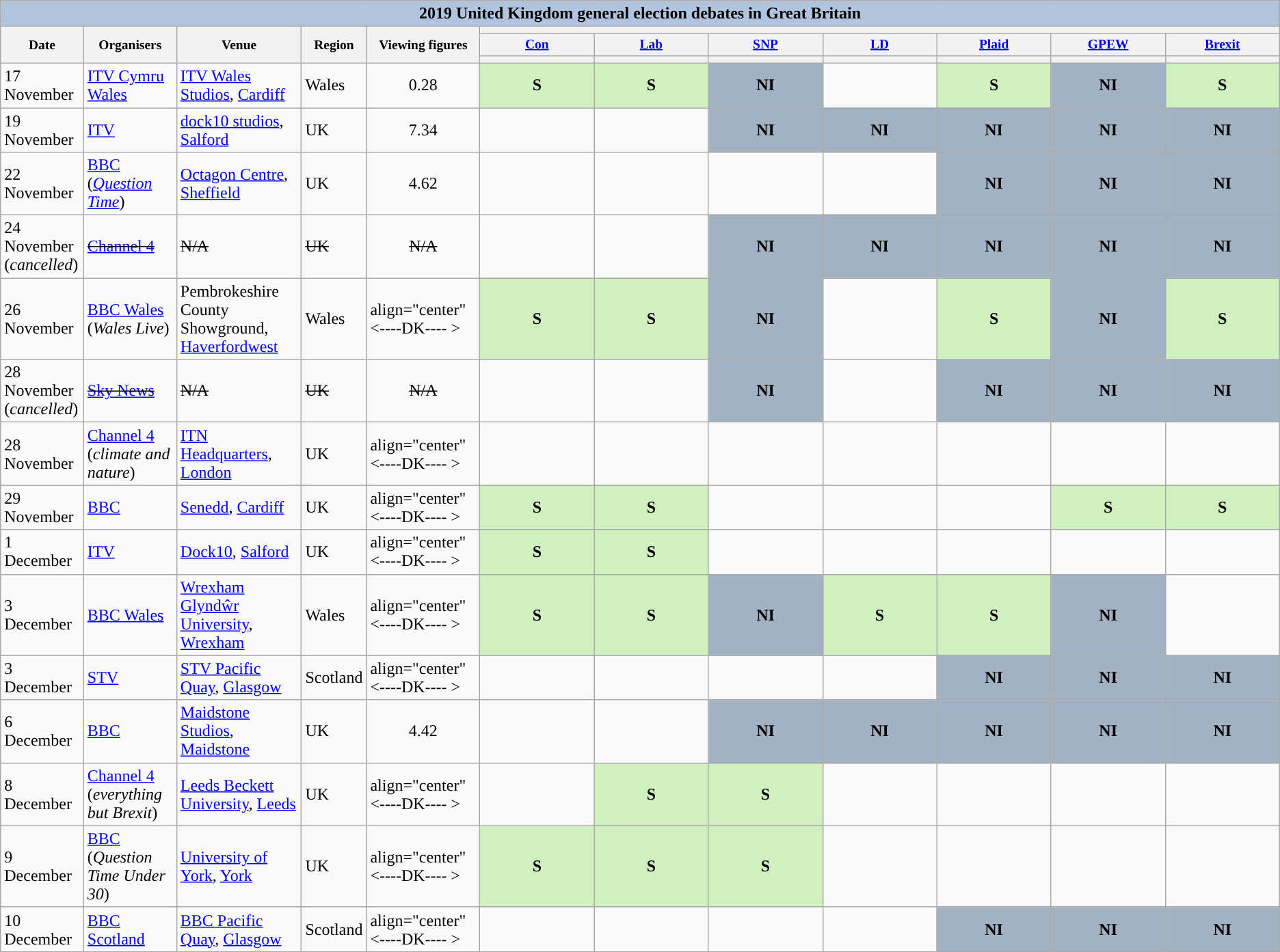<table class="wikitable" style="text-justify: none">
<tr>
<th style="background:#B0C4DE" colspan="18">2019 United Kingdom general election debates in Great Britain</th>
</tr>
<tr style="font-size:small;">
<th rowspan="3">Date</th>
<th rowspan="3">Organisers</th>
<th rowspan="3">Venue</th>
<th rowspan="3">Region</th>
<th rowspan="3">Viewing figures<br></th>
<th colspan="13" scope="col">     </th>
</tr>
<tr style="font-size:small;">
<th scope="col"><a href='#'>Con</a></th>
<th scope="col"><a href='#'>Lab</a></th>
<th scope="col"><a href='#'>SNP</a></th>
<th scope="col"><a href='#'>LD</a></th>
<th scope="col"><a href='#'>Plaid</a></th>
<th scope="col"><a href='#'>GPEW</a></th>
<th scope="col"><a href='#'>Brexit</a></th>
</tr>
<tr>
<th style="width:6.5em; background:"></th>
<th style="width:6.5em; background:"></th>
<th style="width:6.5em; background:"></th>
<th style="width:6.5em; background:"></th>
<th style="width:6.5em; background:"></th>
<th style="width:6.5em; background:"></th>
<th style="width:6.5em; background:"></th>
</tr>
<tr>
<td>17 November</td>
<td><a href='#'>ITV Cymru Wales</a></td>
<td><a href='#'>ITV Wales Studios</a>, <a href='#'>Cardiff</a></td>
<td>Wales</td>
<td style="text-align:center;">0.28</td>
<td style="background:#D0F0C0; color:black; text-align:center;"><strong>S</strong><br></td>
<td style="background:#D0F0C0; color:black; text-align:center;"><strong>S</strong><br></td>
<td style="background:#A2B2C2; color:black; text-align:center;"><strong>NI</strong></td>
<td></td>
<td style="background:#D0F0C0; color:black; text-align:center;"><strong>S</strong><br></td>
<td style="background:#A2B2C2; color:black; text-align:center;"><strong>NI</strong></td>
<td style="background:#D0F0C0; color:black; text-align:center;"><strong>S</strong><br></td>
</tr>
<tr>
<td>19 November</td>
<td><a href='#'>ITV</a></td>
<td><a href='#'>dock10 studios</a>, <a href='#'>Salford</a></td>
<td>UK</td>
<td style="text-align:center;">7.34</td>
<td></td>
<td></td>
<td style="background:#A2B2C2; color:black; text-align:center;"><strong>NI</strong></td>
<td style="background:#A2B2C2; color:black; text-align:center;"><strong>NI</strong></td>
<td style="background:#A2B2C2; color:black; text-align:center;"><strong>NI</strong></td>
<td style="background:#A2B2C2; color:black; text-align:center;"><strong>NI</strong></td>
<td style="background:#A2B2C2; color:black; text-align:center;"><strong>NI</strong></td>
</tr>
<tr>
<td>22 November</td>
<td><a href='#'>BBC</a><br>(<em><a href='#'>Question Time</a></em>)</td>
<td><a href='#'>Octagon Centre</a>, <a href='#'>Sheffield</a></td>
<td>UK</td>
<td style="text-align:center;">4.62</td>
<td></td>
<td></td>
<td></td>
<td></td>
<td style="background:#A2B2C2; color:black; text-align:center;"><strong>NI</strong></td>
<td style="background:#A2B2C2; color:black; text-align:center;"><strong>NI</strong></td>
<td style="background:#A2B2C2; color:black; text-align:center;"><strong>NI</strong></td>
</tr>
<tr>
<td>24 November<br>(<em>cancelled</em>)</td>
<td><s><a href='#'>Channel 4</a></s></td>
<td><s>N/A</s></td>
<td><s>UK</s></td>
<td style="text-align:center;"><s>N/A</s></td>
<td></td>
<td></td>
<td style="background:#A2B2C2; color:black; text-align:center;"><strong>NI</strong></td>
<td style="background:#A2B2C2; color:black; text-align:center;"><strong>NI</strong></td>
<td style="background:#A2B2C2; color:black; text-align:center;"><strong>NI</strong></td>
<td style="background:#A2B2C2; color:black; text-align:center;"><strong>NI</strong></td>
<td style="background:#A2B2C2; color:black; text-align:center;"><strong>NI</strong></td>
</tr>
<tr>
<td>26 November</td>
<td><a href='#'>BBC Wales</a><br>(<em>Wales Live</em>)</td>
<td>Pembrokeshire County<br>Showground, <a href='#'>Haverfordwest</a></td>
<td>Wales</td>
<td>align="center" <----DK---- ></td>
<td style="background:#D0F0C0; color:black; text-align:center;"><strong>S</strong><br></td>
<td style="background:#D0F0C0; color:black; text-align:center;"><strong>S</strong><br></td>
<td style="background:#A2B2C2; color:black; text-align:center;"><strong>NI</strong></td>
<td></td>
<td style="background:#D0F0C0; color:black; text-align:center;"><strong>S</strong><br></td>
<td style="background:#A2B2C2; color:black; text-align:center;"><strong>NI</strong></td>
<td style="background:#D0F0C0; color:black; text-align:center;"><strong>S</strong><br></td>
</tr>
<tr>
<td>28 November<br>(<em>cancelled</em>)</td>
<td><s><a href='#'>Sky News</a></s></td>
<td><s>N/A</s></td>
<td><s>UK</s></td>
<td style="text-align:center;"><s>N/A</s></td>
<td></td>
<td></td>
<td style="background:#A2B2C2; color:black; text-align:center;"><strong>NI</strong></td>
<td></td>
<td style="background:#A2B2C2; color:black; text-align:center;"><strong>NI</strong></td>
<td style="background:#A2B2C2; color:black; text-align:center;"><strong>NI</strong></td>
<td style="background:#A2B2C2; color:black; text-align:center;"><strong>NI</strong></td>
</tr>
<tr>
<td>28 November</td>
<td><a href='#'>Channel 4</a><br>(<em>climate and nature</em>)</td>
<td><a href='#'>ITN Headquarters</a>, <a href='#'>London</a></td>
<td>UK</td>
<td>align="center" <----DK---- ></td>
<td></td>
<td></td>
<td></td>
<td></td>
<td></td>
<td></td>
<td></td>
</tr>
<tr>
<td>29 November</td>
<td><a href='#'>BBC</a></td>
<td><a href='#'>Senedd</a>, <a href='#'>Cardiff</a></td>
<td>UK</td>
<td>align="center" <----DK---- ></td>
<td style="background:#D0F0C0; color:black; text-align:center;"><strong>S</strong><br></td>
<td style="background:#D0F0C0; color:black; text-align:center;"><strong>S</strong><br></td>
<td></td>
<td></td>
<td></td>
<td style="background:#D0F0C0; color:black; text-align:center;"><strong>S</strong><br></td>
<td style="background:#D0F0C0; color:black; text-align:center;"><strong>S</strong><br></td>
</tr>
<tr>
<td>1 December</td>
<td><a href='#'>ITV</a></td>
<td><a href='#'>Dock10</a>, <a href='#'>Salford</a></td>
<td>UK</td>
<td>align="center" <----DK---- ></td>
<td style="background:#D0F0C0; color:black; text-align:center;"><strong>S</strong><br></td>
<td style="background:#D0F0C0; color:black; text-align:center;"><strong>S</strong><br></td>
<td></td>
<td></td>
<td></td>
<td></td>
<td></td>
</tr>
<tr>
<td>3 December</td>
<td><a href='#'>BBC Wales</a></td>
<td><a href='#'>Wrexham Glyndŵr University</a>, <a href='#'>Wrexham</a></td>
<td>Wales</td>
<td>align="center" <----DK---- ></td>
<td style="background:#D0F0C0; color:black; text-align:center;"><strong>S</strong><br></td>
<td style="background:#D0F0C0; color:black; text-align:center;"><strong>S</strong><br></td>
<td style="background:#A2B2C2; color:black; text-align:center;"><strong>NI</strong></td>
<td style="background:#D0F0C0; color:black; text-align:center;"><strong>S</strong><br></td>
<td style="background:#D0F0C0; color:black; text-align:center;"><strong>S</strong><br></td>
<td style="background:#A2B2C2; color:black; text-align:center;"><strong>NI</strong></td>
<td></td>
</tr>
<tr>
<td>3 December</td>
<td><a href='#'>STV</a></td>
<td><a href='#'>STV Pacific Quay</a>, <a href='#'>Glasgow</a></td>
<td>Scotland</td>
<td>align="center" <----DK---- ></td>
<td></td>
<td></td>
<td></td>
<td></td>
<td style="background:#A2B2C2; color:black; text-align:center;"><strong>NI</strong></td>
<td style="background:#A2B2C2; color:black; text-align:center;"><strong>NI</strong></td>
<td style="background:#A2B2C2; color:black; text-align:center;"><strong>NI</strong></td>
</tr>
<tr>
<td>6 December</td>
<td><a href='#'>BBC</a></td>
<td><a href='#'>Maidstone Studios</a>, <a href='#'>Maidstone</a></td>
<td>UK</td>
<td style="text-align:center;">4.42</td>
<td></td>
<td></td>
<td style="background:#A2B2C2; color:black; text-align:center;"><strong>NI</strong></td>
<td style="background:#A2B2C2; color:black; text-align:center;"><strong>NI</strong></td>
<td style="background:#A2B2C2; color:black; text-align:center;"><strong>NI</strong></td>
<td style="background:#A2B2C2; color:black; text-align:center;"><strong>NI</strong></td>
<td style="background:#A2B2C2; color:black; text-align:center;"><strong>NI</strong></td>
</tr>
<tr>
<td>8 December</td>
<td><a href='#'>Channel 4</a><br>(<em>everything but Brexit</em>)</td>
<td><a href='#'>Leeds Beckett University</a>, <a href='#'>Leeds</a></td>
<td>UK</td>
<td>align="center" <----DK---- ></td>
<td></td>
<td style="background:#D0F0C0; color:black; text-align:center;"><strong>S</strong><br></td>
<td style="background:#D0F0C0; color:black; text-align:center;"><strong>S</strong><br></td>
<td></td>
<td></td>
<td></td>
<td></td>
</tr>
<tr>
<td>9 December</td>
<td><a href='#'>BBC</a><br>(<em>Question Time Under 30</em>)</td>
<td><a href='#'>University of York</a>, <a href='#'>York</a></td>
<td>UK</td>
<td>align="center" <----DK---- ></td>
<td style="background:#D0F0C0; color:black; text-align:center;"><strong>S</strong><br></td>
<td style="background:#D0F0C0; color:black; text-align:center;"><strong>S</strong><br></td>
<td style="background:#D0F0C0; color:black; text-align:center;"><strong>S</strong><br></td>
<td></td>
<td></td>
<td></td>
<td></td>
</tr>
<tr>
<td>10 December</td>
<td><a href='#'>BBC Scotland</a></td>
<td><a href='#'>BBC Pacific Quay</a>, <a href='#'>Glasgow</a></td>
<td>Scotland</td>
<td>align="center" <----DK---- ></td>
<td></td>
<td></td>
<td></td>
<td></td>
<td style="background:#A2B2C2; color:black; text-align:center;"><strong>NI</strong></td>
<td style="background:#A2B2C2; color:black; text-align:center;"><strong>NI</strong></td>
<td style="background:#A2B2C2; color:black; text-align:center;"><strong>NI</strong></td>
</tr>
</table>
